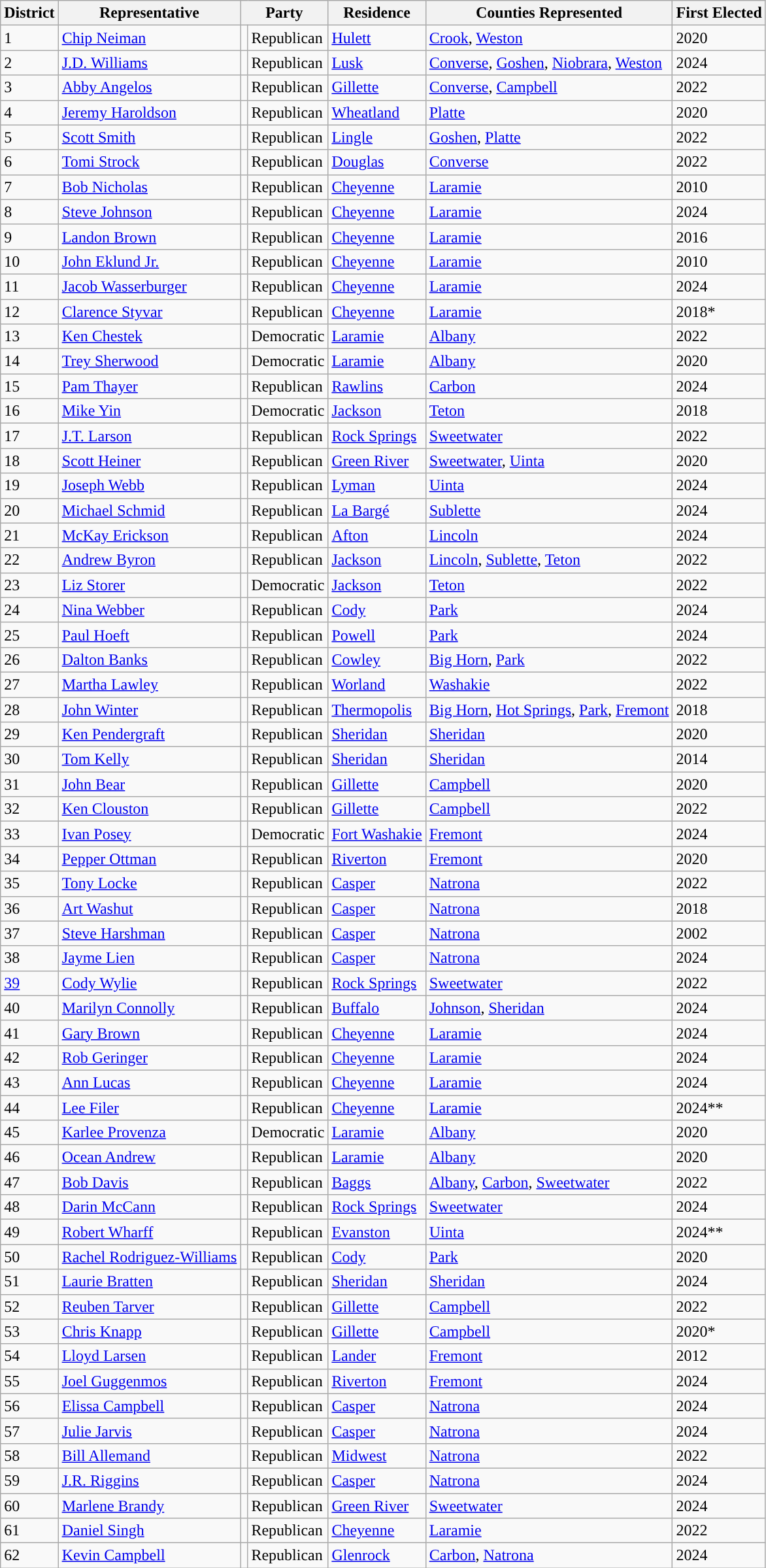<table class="wikitable sortable">
<tr>
<th>District</th>
<th>Representative</th>
<th colspan=2>Party</th>
<th>Residence</th>
<th>Counties Represented</th>
<th>First Elected</th>
</tr>
<tr>
<td>1</td>
<td><a href='#'>Chip Neiman</a></td>
<td style="background:"></td>
<td>Republican</td>
<td><a href='#'>Hulett</a></td>
<td><a href='#'>Crook</a>, <a href='#'>Weston</a></td>
<td>2020</td>
</tr>
<tr>
<td>2</td>
<td><a href='#'>J.D. Williams</a></td>
<td style="background:"></td>
<td>Republican</td>
<td><a href='#'>Lusk</a></td>
<td><a href='#'>Converse</a>, <a href='#'>Goshen</a>, <a href='#'>Niobrara</a>, <a href='#'>Weston</a></td>
<td>2024</td>
</tr>
<tr>
<td>3</td>
<td><a href='#'>Abby Angelos</a></td>
<td style="background:"></td>
<td>Republican</td>
<td><a href='#'>Gillette</a></td>
<td><a href='#'>Converse</a>, <a href='#'>Campbell</a></td>
<td>2022</td>
</tr>
<tr>
<td>4</td>
<td><a href='#'>Jeremy Haroldson</a></td>
<td style="background:"></td>
<td>Republican</td>
<td><a href='#'>Wheatland</a></td>
<td><a href='#'>Platte</a></td>
<td>2020</td>
</tr>
<tr>
<td>5</td>
<td><a href='#'>Scott Smith</a></td>
<td style="background:"></td>
<td>Republican</td>
<td><a href='#'>Lingle</a></td>
<td><a href='#'>Goshen</a>, <a href='#'>Platte</a></td>
<td>2022</td>
</tr>
<tr>
<td>6</td>
<td><a href='#'>Tomi Strock</a></td>
<td style="background:"></td>
<td>Republican</td>
<td><a href='#'>Douglas</a></td>
<td><a href='#'>Converse</a></td>
<td>2022</td>
</tr>
<tr>
<td>7</td>
<td><a href='#'>Bob Nicholas</a></td>
<td style="background:"></td>
<td>Republican</td>
<td><a href='#'>Cheyenne</a></td>
<td><a href='#'>Laramie</a></td>
<td>2010</td>
</tr>
<tr>
<td>8</td>
<td><a href='#'>Steve Johnson</a></td>
<td style="background:"></td>
<td>Republican</td>
<td><a href='#'>Cheyenne</a></td>
<td><a href='#'>Laramie</a></td>
<td>2024</td>
</tr>
<tr>
<td>9</td>
<td><a href='#'>Landon Brown</a></td>
<td style="background:"></td>
<td>Republican</td>
<td><a href='#'>Cheyenne</a></td>
<td><a href='#'>Laramie</a></td>
<td>2016</td>
</tr>
<tr>
<td>10</td>
<td><a href='#'>John Eklund Jr.</a></td>
<td style="background:"></td>
<td>Republican</td>
<td><a href='#'>Cheyenne</a></td>
<td><a href='#'>Laramie</a></td>
<td>2010</td>
</tr>
<tr>
<td>11</td>
<td><a href='#'>Jacob Wasserburger</a></td>
<td style="background:"></td>
<td>Republican</td>
<td><a href='#'>Cheyenne</a></td>
<td><a href='#'>Laramie</a></td>
<td>2024</td>
</tr>
<tr>
<td>12</td>
<td><a href='#'>Clarence Styvar</a></td>
<td style="background:"></td>
<td>Republican</td>
<td><a href='#'>Cheyenne</a></td>
<td><a href='#'>Laramie</a></td>
<td>2018*</td>
</tr>
<tr>
<td>13</td>
<td><a href='#'>Ken Chestek</a></td>
<td style="background:"></td>
<td>Democratic</td>
<td><a href='#'>Laramie</a></td>
<td><a href='#'>Albany</a></td>
<td>2022</td>
</tr>
<tr>
<td>14</td>
<td><a href='#'>Trey Sherwood</a></td>
<td style="background:"></td>
<td>Democratic</td>
<td><a href='#'>Laramie</a></td>
<td><a href='#'>Albany</a></td>
<td>2020</td>
</tr>
<tr>
<td>15</td>
<td><a href='#'>Pam Thayer</a></td>
<td style="background:"></td>
<td>Republican</td>
<td><a href='#'>Rawlins</a></td>
<td><a href='#'>Carbon</a></td>
<td>2024</td>
</tr>
<tr>
<td>16</td>
<td><a href='#'>Mike Yin</a></td>
<td style="background:"></td>
<td>Democratic</td>
<td><a href='#'>Jackson</a></td>
<td><a href='#'>Teton</a></td>
<td>2018</td>
</tr>
<tr>
<td>17</td>
<td><a href='#'>J.T. Larson</a></td>
<td style="background:"></td>
<td>Republican</td>
<td><a href='#'>Rock Springs</a></td>
<td><a href='#'>Sweetwater</a></td>
<td>2022</td>
</tr>
<tr>
<td>18</td>
<td><a href='#'>Scott Heiner</a></td>
<td style="background:"></td>
<td>Republican</td>
<td><a href='#'>Green River</a></td>
<td><a href='#'>Sweetwater</a>, <a href='#'>Uinta</a></td>
<td>2020</td>
</tr>
<tr>
<td>19</td>
<td><a href='#'>Joseph Webb</a></td>
<td style="background:"></td>
<td>Republican</td>
<td><a href='#'>Lyman</a></td>
<td><a href='#'>Uinta</a></td>
<td>2024</td>
</tr>
<tr>
<td>20</td>
<td><a href='#'>Michael Schmid</a></td>
<td style="background:"></td>
<td>Republican</td>
<td><a href='#'>La Bargé</a></td>
<td><a href='#'>Sublette</a></td>
<td>2024</td>
</tr>
<tr>
<td>21</td>
<td><a href='#'>McKay Erickson</a></td>
<td style="background:"></td>
<td>Republican</td>
<td><a href='#'>Afton</a></td>
<td><a href='#'>Lincoln</a></td>
<td>2024</td>
</tr>
<tr>
<td>22</td>
<td><a href='#'>Andrew Byron</a></td>
<td style="background:"></td>
<td>Republican</td>
<td><a href='#'>Jackson</a></td>
<td><a href='#'>Lincoln</a>, <a href='#'>Sublette</a>, <a href='#'>Teton</a></td>
<td>2022</td>
</tr>
<tr>
<td>23</td>
<td><a href='#'>Liz Storer</a></td>
<td style="background:"></td>
<td>Democratic</td>
<td><a href='#'>Jackson</a></td>
<td><a href='#'>Teton</a></td>
<td>2022</td>
</tr>
<tr>
<td>24</td>
<td><a href='#'>Nina Webber</a></td>
<td style="background:"></td>
<td>Republican</td>
<td><a href='#'>Cody</a></td>
<td><a href='#'>Park</a></td>
<td>2024</td>
</tr>
<tr>
<td>25</td>
<td><a href='#'>Paul Hoeft</a></td>
<td style="background:"></td>
<td>Republican</td>
<td><a href='#'>Powell</a></td>
<td><a href='#'>Park</a></td>
<td>2024</td>
</tr>
<tr>
<td>26</td>
<td><a href='#'>Dalton Banks</a></td>
<td style="background:"></td>
<td>Republican</td>
<td><a href='#'>Cowley</a></td>
<td><a href='#'>Big Horn</a>, <a href='#'>Park</a></td>
<td>2022</td>
</tr>
<tr>
<td>27</td>
<td><a href='#'>Martha Lawley</a></td>
<td style="background:"></td>
<td>Republican</td>
<td><a href='#'>Worland</a></td>
<td><a href='#'>Washakie</a></td>
<td>2022</td>
</tr>
<tr>
<td>28</td>
<td><a href='#'>John Winter</a></td>
<td style="background:"></td>
<td>Republican</td>
<td><a href='#'>Thermopolis</a></td>
<td><a href='#'>Big Horn</a>, <a href='#'>Hot Springs</a>, <a href='#'>Park</a>, <a href='#'>Fremont</a></td>
<td>2018</td>
</tr>
<tr>
<td>29</td>
<td><a href='#'>Ken Pendergraft</a></td>
<td style="background:"></td>
<td>Republican</td>
<td><a href='#'>Sheridan</a></td>
<td><a href='#'>Sheridan</a></td>
<td>2020</td>
</tr>
<tr>
<td>30</td>
<td><a href='#'>Tom Kelly</a></td>
<td style="background:"></td>
<td>Republican</td>
<td><a href='#'>Sheridan</a></td>
<td><a href='#'>Sheridan</a></td>
<td>2014</td>
</tr>
<tr>
<td>31</td>
<td><a href='#'>John Bear</a></td>
<td style="background:"></td>
<td>Republican</td>
<td><a href='#'>Gillette</a></td>
<td><a href='#'>Campbell</a></td>
<td>2020</td>
</tr>
<tr>
<td>32</td>
<td><a href='#'>Ken Clouston</a></td>
<td style="background:"></td>
<td>Republican</td>
<td><a href='#'>Gillette</a></td>
<td><a href='#'>Campbell</a></td>
<td>2022</td>
</tr>
<tr>
<td>33</td>
<td><a href='#'>Ivan Posey</a></td>
<td style="background:"></td>
<td>Democratic</td>
<td><a href='#'>Fort Washakie</a></td>
<td><a href='#'>Fremont</a></td>
<td>2024</td>
</tr>
<tr>
<td>34</td>
<td><a href='#'>Pepper Ottman</a></td>
<td style="background:"></td>
<td>Republican</td>
<td><a href='#'>Riverton</a></td>
<td><a href='#'>Fremont</a></td>
<td>2020</td>
</tr>
<tr>
<td>35</td>
<td><a href='#'>Tony Locke</a></td>
<td style="background:"></td>
<td>Republican</td>
<td><a href='#'>Casper</a></td>
<td><a href='#'>Natrona</a></td>
<td>2022</td>
</tr>
<tr>
<td>36</td>
<td><a href='#'>Art Washut</a></td>
<td style="background:"></td>
<td>Republican</td>
<td><a href='#'>Casper</a></td>
<td><a href='#'>Natrona</a></td>
<td>2018</td>
</tr>
<tr>
<td>37</td>
<td><a href='#'>Steve Harshman</a></td>
<td style="background:"></td>
<td>Republican</td>
<td><a href='#'>Casper</a></td>
<td><a href='#'>Natrona</a></td>
<td>2002</td>
</tr>
<tr>
<td>38</td>
<td><a href='#'>Jayme Lien</a></td>
<td style="background:"></td>
<td>Republican</td>
<td><a href='#'>Casper</a></td>
<td><a href='#'>Natrona</a></td>
<td>2024</td>
</tr>
<tr>
<td><a href='#'>39</a></td>
<td><a href='#'>Cody Wylie</a></td>
<td style="background:"></td>
<td>Republican</td>
<td><a href='#'>Rock Springs</a></td>
<td><a href='#'>Sweetwater</a></td>
<td>2022</td>
</tr>
<tr>
<td>40</td>
<td><a href='#'>Marilyn Connolly</a></td>
<td style="background:"></td>
<td>Republican</td>
<td><a href='#'>Buffalo</a></td>
<td><a href='#'>Johnson</a>, <a href='#'>Sheridan</a></td>
<td>2024</td>
</tr>
<tr>
<td>41</td>
<td><a href='#'>Gary Brown</a></td>
<td style="background:"></td>
<td>Republican</td>
<td><a href='#'>Cheyenne</a></td>
<td><a href='#'>Laramie</a></td>
<td>2024</td>
</tr>
<tr>
<td>42</td>
<td><a href='#'>Rob Geringer</a></td>
<td style="background:"></td>
<td>Republican</td>
<td><a href='#'>Cheyenne</a></td>
<td><a href='#'>Laramie</a></td>
<td>2024</td>
</tr>
<tr>
<td>43</td>
<td><a href='#'>Ann Lucas</a></td>
<td style="background:"></td>
<td>Republican</td>
<td><a href='#'>Cheyenne</a></td>
<td><a href='#'>Laramie</a></td>
<td>2024</td>
</tr>
<tr>
<td>44</td>
<td><a href='#'>Lee Filer</a></td>
<td style="background:"></td>
<td>Republican</td>
<td><a href='#'>Cheyenne</a></td>
<td><a href='#'>Laramie</a></td>
<td>2024**</td>
</tr>
<tr>
<td>45</td>
<td><a href='#'>Karlee Provenza</a></td>
<td style="background:"></td>
<td>Democratic</td>
<td><a href='#'>Laramie</a></td>
<td><a href='#'>Albany</a></td>
<td>2020</td>
</tr>
<tr>
<td>46</td>
<td><a href='#'>Ocean Andrew</a></td>
<td style="background:"></td>
<td>Republican</td>
<td><a href='#'>Laramie</a></td>
<td><a href='#'>Albany</a></td>
<td>2020</td>
</tr>
<tr>
<td>47</td>
<td><a href='#'>Bob Davis</a></td>
<td style="background:"></td>
<td>Republican</td>
<td><a href='#'>Baggs</a></td>
<td><a href='#'>Albany</a>, <a href='#'>Carbon</a>, <a href='#'>Sweetwater</a></td>
<td>2022</td>
</tr>
<tr>
<td>48</td>
<td><a href='#'>Darin McCann</a></td>
<td style="background:"></td>
<td>Republican</td>
<td><a href='#'>Rock Springs</a></td>
<td><a href='#'>Sweetwater</a></td>
<td>2024</td>
</tr>
<tr>
<td>49</td>
<td><a href='#'>Robert Wharff</a></td>
<td style="background:"></td>
<td>Republican</td>
<td><a href='#'>Evanston</a></td>
<td><a href='#'>Uinta</a></td>
<td>2024**</td>
</tr>
<tr>
<td>50</td>
<td><a href='#'>Rachel Rodriguez-Williams</a></td>
<td style="background:"></td>
<td>Republican</td>
<td><a href='#'>Cody</a></td>
<td><a href='#'>Park</a></td>
<td>2020</td>
</tr>
<tr>
<td>51</td>
<td><a href='#'>Laurie Bratten</a></td>
<td style="background:"></td>
<td>Republican</td>
<td><a href='#'>Sheridan</a></td>
<td><a href='#'>Sheridan</a></td>
<td>2024</td>
</tr>
<tr>
<td>52</td>
<td><a href='#'>Reuben Tarver</a></td>
<td style="background:"></td>
<td>Republican</td>
<td><a href='#'>Gillette</a></td>
<td><a href='#'>Campbell</a></td>
<td>2022</td>
</tr>
<tr>
<td>53</td>
<td><a href='#'>Chris Knapp</a></td>
<td style="background:"></td>
<td>Republican</td>
<td><a href='#'>Gillette</a></td>
<td><a href='#'>Campbell</a></td>
<td>2020*</td>
</tr>
<tr>
<td>54</td>
<td><a href='#'>Lloyd Larsen</a></td>
<td style="background:"></td>
<td>Republican</td>
<td><a href='#'>Lander</a></td>
<td><a href='#'>Fremont</a></td>
<td>2012</td>
</tr>
<tr>
<td>55</td>
<td><a href='#'>Joel Guggenmos</a></td>
<td style="background:"></td>
<td>Republican</td>
<td><a href='#'>Riverton</a></td>
<td><a href='#'>Fremont</a></td>
<td>2024</td>
</tr>
<tr>
<td>56</td>
<td><a href='#'>Elissa Campbell</a></td>
<td style="background:"></td>
<td>Republican</td>
<td><a href='#'>Casper</a></td>
<td><a href='#'>Natrona</a></td>
<td>2024</td>
</tr>
<tr>
<td>57</td>
<td><a href='#'>Julie Jarvis</a></td>
<td style="background:"></td>
<td>Republican</td>
<td><a href='#'>Casper</a></td>
<td><a href='#'>Natrona</a></td>
<td>2024</td>
</tr>
<tr>
<td>58</td>
<td><a href='#'>Bill Allemand</a></td>
<td style="background:"></td>
<td>Republican</td>
<td><a href='#'>Midwest</a></td>
<td><a href='#'>Natrona</a></td>
<td>2022</td>
</tr>
<tr>
<td>59</td>
<td><a href='#'>J.R. Riggins</a></td>
<td style="background:"></td>
<td>Republican</td>
<td><a href='#'>Casper</a></td>
<td><a href='#'>Natrona</a></td>
<td>2024</td>
</tr>
<tr>
<td>60</td>
<td><a href='#'>Marlene Brandy</a></td>
<td style="background:"></td>
<td>Republican</td>
<td><a href='#'>Green River</a></td>
<td><a href='#'>Sweetwater</a></td>
<td>2024</td>
</tr>
<tr>
<td>61</td>
<td><a href='#'>Daniel Singh</a></td>
<td style="background:"></td>
<td>Republican</td>
<td><a href='#'>Cheyenne</a></td>
<td><a href='#'>Laramie</a></td>
<td>2022</td>
</tr>
<tr>
<td>62</td>
<td><a href='#'>Kevin Campbell</a></td>
<td style="background:"></td>
<td>Republican</td>
<td><a href='#'>Glenrock</a></td>
<td><a href='#'>Carbon</a>, <a href='#'>Natrona</a></td>
<td>2024</td>
</tr>
</table>
